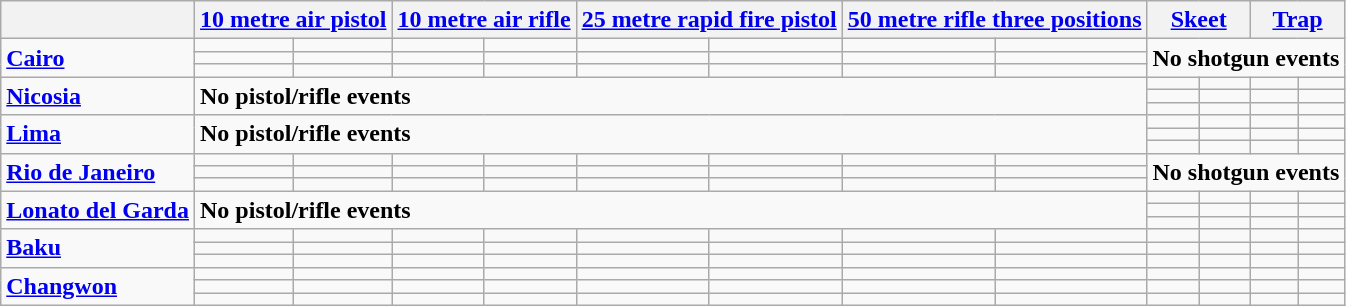<table class="wikitable">
<tr>
<th></th>
<th colspan="2"><a href='#'>10 metre air pistol</a></th>
<th colspan="2"><a href='#'>10 metre air rifle</a></th>
<th colspan="2"><a href='#'>25 metre rapid fire pistol</a></th>
<th colspan="2"><a href='#'>50 metre rifle three positions</a></th>
<th colspan="2"><a href='#'>Skeet</a></th>
<th colspan="2"><a href='#'>Trap</a></th>
</tr>
<tr>
<td rowspan="3"> <strong><a href='#'>Cairo</a></strong></td>
<td></td>
<td></td>
<td></td>
<td></td>
<td></td>
<td></td>
<td></td>
<td></td>
<td colspan="4" rowspan="3"><strong>No shotgun events</strong></td>
</tr>
<tr>
<td></td>
<td></td>
<td></td>
<td></td>
<td></td>
<td></td>
<td></td>
<td></td>
</tr>
<tr>
<td></td>
<td></td>
<td></td>
<td></td>
<td></td>
<td></td>
<td></td>
<td></td>
</tr>
<tr>
<td rowspan="3"> <strong><a href='#'>Nicosia</a></strong></td>
<td colspan="8" rowspan="3"><strong>No pistol/rifle events</strong></td>
<td></td>
<td></td>
<td></td>
<td></td>
</tr>
<tr>
<td></td>
<td></td>
<td></td>
<td></td>
</tr>
<tr>
<td></td>
<td></td>
<td></td>
<td></td>
</tr>
<tr>
<td rowspan="3"> <strong><a href='#'>Lima</a></strong></td>
<td colspan="8" rowspan="3"><strong>No pistol/rifle events</strong></td>
<td></td>
<td></td>
<td></td>
<td></td>
</tr>
<tr>
<td></td>
<td></td>
<td></td>
<td></td>
</tr>
<tr>
<td></td>
<td></td>
<td></td>
<td></td>
</tr>
<tr>
<td rowspan="3"> <strong><a href='#'>Rio de Janeiro</a></strong></td>
<td></td>
<td></td>
<td></td>
<td></td>
<td></td>
<td></td>
<td></td>
<td></td>
<td colspan="4" rowspan="3"><strong>No shotgun events</strong></td>
</tr>
<tr>
<td></td>
<td></td>
<td></td>
<td></td>
<td></td>
<td></td>
<td></td>
<td></td>
</tr>
<tr>
<td></td>
<td></td>
<td></td>
<td></td>
<td></td>
<td></td>
<td></td>
<td></td>
</tr>
<tr>
<td rowspan="3"> <strong><a href='#'>Lonato del Garda</a></strong></td>
<td colspan="8" rowspan="3"><strong>No pistol/rifle events</strong></td>
<td></td>
<td></td>
<td></td>
<td></td>
</tr>
<tr>
<td></td>
<td></td>
<td></td>
<td></td>
</tr>
<tr>
<td></td>
<td></td>
<td></td>
<td></td>
</tr>
<tr>
<td rowspan="3"> <strong><a href='#'>Baku</a></strong></td>
<td></td>
<td></td>
<td></td>
<td></td>
<td></td>
<td></td>
<td></td>
<td></td>
<td></td>
<td></td>
<td></td>
<td></td>
</tr>
<tr>
<td></td>
<td></td>
<td></td>
<td></td>
<td></td>
<td></td>
<td></td>
<td></td>
<td></td>
<td></td>
<td></td>
<td></td>
</tr>
<tr>
<td></td>
<td></td>
<td></td>
<td></td>
<td></td>
<td></td>
<td></td>
<td></td>
<td></td>
<td></td>
<td></td>
<td></td>
</tr>
<tr>
<td rowspan="3"> <strong><a href='#'>Changwon</a></strong></td>
<td></td>
<td></td>
<td></td>
<td></td>
<td></td>
<td></td>
<td></td>
<td></td>
<td></td>
<td></td>
<td></td>
<td></td>
</tr>
<tr>
<td></td>
<td></td>
<td></td>
<td></td>
<td></td>
<td></td>
<td></td>
<td></td>
<td></td>
<td></td>
<td></td>
<td></td>
</tr>
<tr>
<td></td>
<td></td>
<td></td>
<td></td>
<td></td>
<td></td>
<td></td>
<td></td>
<td></td>
<td></td>
<td></td>
<td></td>
</tr>
</table>
